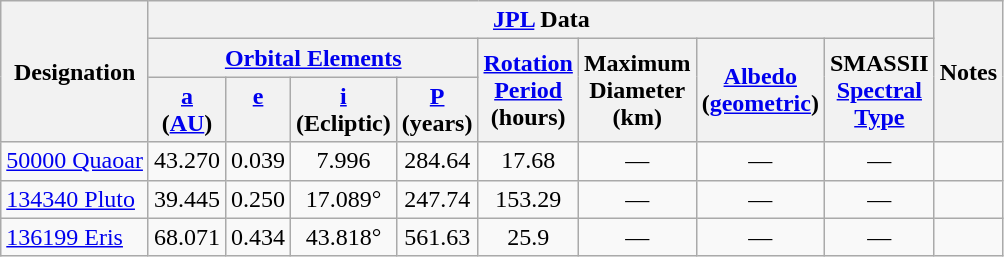<table class="wikitable" style="text-align: center;">
<tr>
<th rowspan="3">Designation</th>
<th colspan="8"><a href='#'>JPL</a> Data</th>
<th rowspan="3">Notes</th>
</tr>
<tr>
<th colspan="4"><a href='#'>Orbital Elements</a></th>
<th rowspan="2"><a href='#'>Rotation<br>Period</a><br><span>(hours)</span></th>
<th rowspan="2">Maximum<br>Diameter<br><span>(km)</span></th>
<th rowspan="2"><a href='#'>Albedo</a><br><span>(<a href='#'>geometric</a>)</span></th>
<th rowspan="2">SMASSII<br><a href='#'>Spectral<br>Type</a></th>
</tr>
<tr style="vertical-align:text-top;">
<th><a href='#'>a</a><br><span>(<a href='#'>AU</a>)</span></th>
<th><a href='#'>e</a></th>
<th><a href='#'>i</a><br><span>(Ecliptic)</span></th>
<th><a href='#'>P</a><br><span>(years)</span></th>
</tr>
<tr>
<td style="text-align:left; white-space:nowrap;"><a href='#'>50000 Quaoar</a></td>
<td>43.270</td>
<td>0.039</td>
<td>7.996</td>
<td>284.64</td>
<td>17.68</td>
<td>—</td>
<td>—</td>
<td>—</td>
<td></td>
</tr>
<tr>
<td style="text-align:left; white-space:nowrap;"><a href='#'>134340 Pluto</a></td>
<td>39.445</td>
<td>0.250</td>
<td>17.089°</td>
<td>247.74</td>
<td>153.29</td>
<td>—</td>
<td>—</td>
<td>—</td>
<td></td>
</tr>
<tr>
<td style="text-align:left; white-space:nowrap;"><a href='#'>136199 Eris</a></td>
<td>68.071</td>
<td>0.434</td>
<td>43.818°</td>
<td>561.63</td>
<td>25.9</td>
<td>—</td>
<td>—</td>
<td>—</td>
<td></td>
</tr>
</table>
